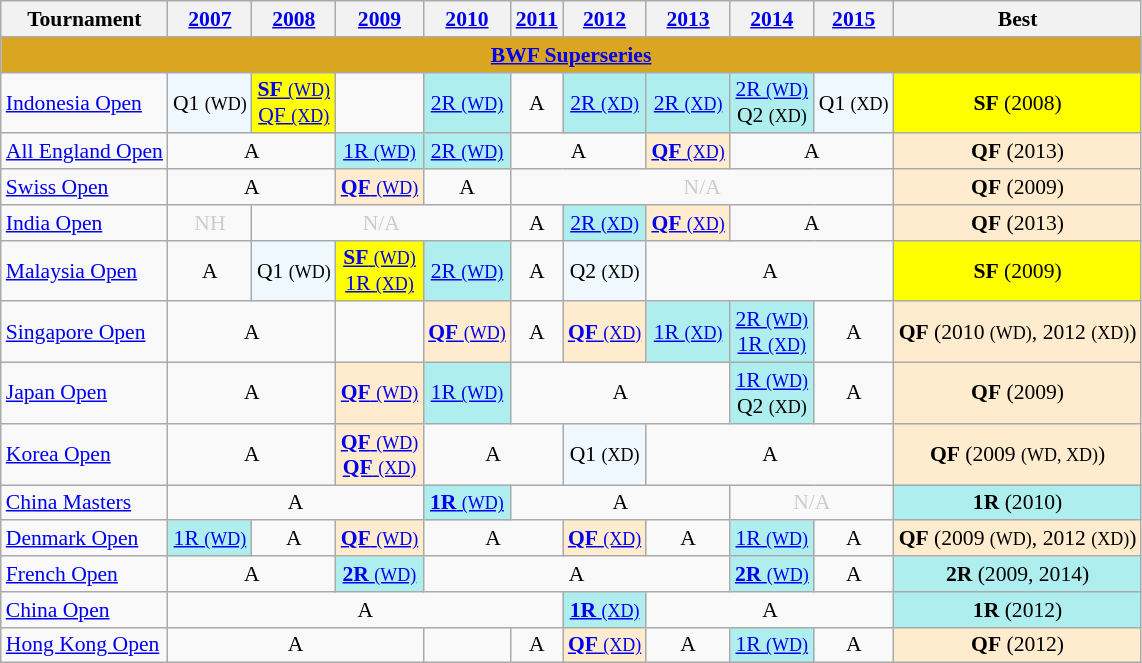<table class="wikitable" style="font-size: 90%; text-align:center">
<tr>
<th>Tournament</th>
<th><a href='#'>2007</a></th>
<th><a href='#'>2008</a></th>
<th><a href='#'>2009</a></th>
<th><a href='#'>2010</a></th>
<th><a href='#'>2011</a></th>
<th><a href='#'>2012</a></th>
<th><a href='#'>2013</a></th>
<th><a href='#'>2014</a></th>
<th><a href='#'>2015</a></th>
<th>Best</th>
</tr>
<tr bgcolor=DAA520>
<td colspan="11" align=center><strong><a href='#'>BWF Superseries</a></strong></td>
</tr>
<tr>
<td align=left><a href='#'>Indonesia Open</a></td>
<td bgcolor=F0F8FF>Q1 <small>(WD)</small></td>
<td bgcolor=FFFF00><a href='#'><strong>SF</strong> <small>(WD)</small></a><br><a href='#'>QF <small>(XD)</small></a></td>
<td></td>
<td bgcolor=AFEEEE><a href='#'>2R <small>(WD)</small></a></td>
<td>A</td>
<td bgcolor=AFEEEE><a href='#'>2R <small>(XD)</small></a></td>
<td bgcolor=AFEEEE><a href='#'>2R <small>(XD)</small></a></td>
<td bgcolor=AFEEEE><a href='#'>2R <small>(WD)</small></a><br>Q2 <small>(XD)</small></td>
<td bgcolor=F0F8FF>Q1 <small>(XD)</small></td>
<td bgcolor=FFFF00><strong>SF</strong> (2008)</td>
</tr>
<tr>
<td align=left><a href='#'>All England Open</a></td>
<td colspan="2">A</td>
<td bgcolor=AFEEEE><a href='#'>1R <small>(WD)</small></a></td>
<td bgcolor=AFEEEE><a href='#'>2R <small>(WD)</small></a></td>
<td colspan="2">A</td>
<td bgcolor=FFEBCD><a href='#'><strong>QF</strong> <small>(XD)</small></a></td>
<td colspan="2">A</td>
<td bgcolor=FFEBCD><strong>QF</strong> (2013)</td>
</tr>
<tr>
<td align=left><a href='#'>Swiss Open</a></td>
<td colspan="2">A</td>
<td bgcolor=FFEBCD><a href='#'><strong>QF</strong> <small>(WD)</small></a></td>
<td>A</td>
<td colspan="5" style=color:#ccc>N/A</td>
<td bgcolor=FFEBCD><strong>QF</strong> (2009)</td>
</tr>
<tr>
<td align=left><a href='#'>India Open</a></td>
<td style=color:#ccc>NH</td>
<td colspan="3" style=color:#ccc>N/A</td>
<td>A</td>
<td bgcolor=AFEEEE><a href='#'>2R <small>(XD)</small></a></td>
<td bgcolor=FFEBCD><a href='#'><strong>QF</strong> <small>(XD)</small></a></td>
<td colspan="2">A</td>
<td bgcolor=FFEBCD><strong>QF</strong> (2013)</td>
</tr>
<tr>
<td align=left><a href='#'>Malaysia Open</a></td>
<td>A</td>
<td bgcolor=F0F8FF>Q1 <small>(WD)</small></td>
<td bgcolor=FFFF00><a href='#'><strong>SF</strong> <small>(WD)</small></a><br><a href='#'>1R <small>(XD)</small></a></td>
<td bgcolor=AFEEEE><a href='#'>2R <small>(WD)</small></a></td>
<td>A</td>
<td bgcolor=F0F8FF>Q2 <small>(XD)</small></td>
<td colspan="3">A</td>
<td bgcolor=FFFF00><strong>SF</strong> (2009)</td>
</tr>
<tr>
<td align=left><a href='#'>Singapore Open</a></td>
<td colspan="2">A</td>
<td></td>
<td bgcolor=FFEBCD><a href='#'><strong>QF</strong> <small>(WD)</small></a></td>
<td>A</td>
<td bgcolor=FFEBCD><a href='#'><strong>QF</strong> <small>(XD)</small></a></td>
<td bgcolor=AFEEEE><a href='#'>1R <small>(XD)</small></a></td>
<td bgcolor=AFEEEE><a href='#'>2R <small>(WD)</small></a><br><a href='#'>1R <small>(XD)</small></a></td>
<td>A</td>
<td bgcolor=FFEBCD><strong>QF</strong> (2010 <small>(WD)</small>, 2012 <small>(XD)</small>)</td>
</tr>
<tr>
<td align=left><a href='#'>Japan Open</a></td>
<td colspan="2">A</td>
<td bgcolor=FFEBCD><a href='#'><strong>QF</strong> <small>(WD)</small></a></td>
<td bgcolor=AFEEEE><a href='#'>1R <small>(WD)</small></a></td>
<td colspan="3">A</td>
<td bgcolor=AFEEEE><a href='#'>1R <small>(WD)</small></a><br>Q2 <small>(XD)</small></td>
<td>A</td>
<td bgcolor=FFEBCD><strong>QF</strong> (2009)</td>
</tr>
<tr>
<td align=left><a href='#'>Korea Open</a></td>
<td colspan="2">A</td>
<td bgcolor=FFEBCD><a href='#'><strong>QF</strong> <small>(WD)</small></a><br><a href='#'><strong>QF</strong> <small>(XD)</small></a></td>
<td colspan="2">A</td>
<td bgcolor=F0F8FF>Q1 <small>(XD)</small></td>
<td colspan="3">A</td>
<td bgcolor=FFEBCD><strong>QF</strong> (2009 <small>(WD, XD)</small>)</td>
</tr>
<tr>
<td align=left><a href='#'>China Masters</a></td>
<td colspan="3">A</td>
<td bgcolor=AFEEEE><a href='#'><strong>1R</strong> <small>(WD)</small></a></td>
<td colspan="3">A</td>
<td colspan="2" style=color:#ccc>N/A</td>
<td bgcolor=AFEEEE><strong>1R</strong> (2010)</td>
</tr>
<tr>
<td align=left><a href='#'>Denmark Open</a></td>
<td bgcolor=AFEEEE><a href='#'>1R <small>(WD)</small></a></td>
<td>A</td>
<td bgcolor=FFEBCD><a href='#'><strong>QF</strong> <small>(WD)</small></a></td>
<td colspan="2">A</td>
<td bgcolor=FFEBCD><a href='#'><strong>QF</strong> <small>(XD)</small></a></td>
<td>A</td>
<td bgcolor=AFEEEE><a href='#'>1R <small>(WD)</small></a></td>
<td>A</td>
<td bgcolor=FFEBCD><strong>QF</strong> (2009 <small>(WD)</small>, 2012 <small>(XD)</small>)</td>
</tr>
<tr>
<td align=left><a href='#'>French Open</a></td>
<td colspan="2">A</td>
<td bgcolor=AFEEEE><a href='#'><strong>2R</strong> <small>(WD)</small></a></td>
<td colspan="4">A</td>
<td bgcolor=AFEEEE><a href='#'><strong>2R</strong> <small>(WD)</small></a></td>
<td>A</td>
<td bgcolor=AFEEEE><strong>2R</strong> (2009, 2014)</td>
</tr>
<tr>
<td align=left><a href='#'>China Open</a></td>
<td colspan="5">A</td>
<td bgcolor=AFEEEE><a href='#'><strong>1R</strong> <small>(XD)</small></a></td>
<td colspan="3">A</td>
<td bgcolor=AFEEEE><strong>1R</strong> (2012)</td>
</tr>
<tr>
<td align=left><a href='#'>Hong Kong Open</a></td>
<td colspan="3">A</td>
<td></td>
<td>A</td>
<td bgcolor=FFEBCD><a href='#'><strong>QF</strong> <small>(XD)</small></a></td>
<td>A</td>
<td bgcolor=AFEEEE><a href='#'>1R <small>(WD)</small></a></td>
<td>A</td>
<td bgcolor=FFEBCD><strong>QF</strong> (2012)</td>
</tr>
</table>
